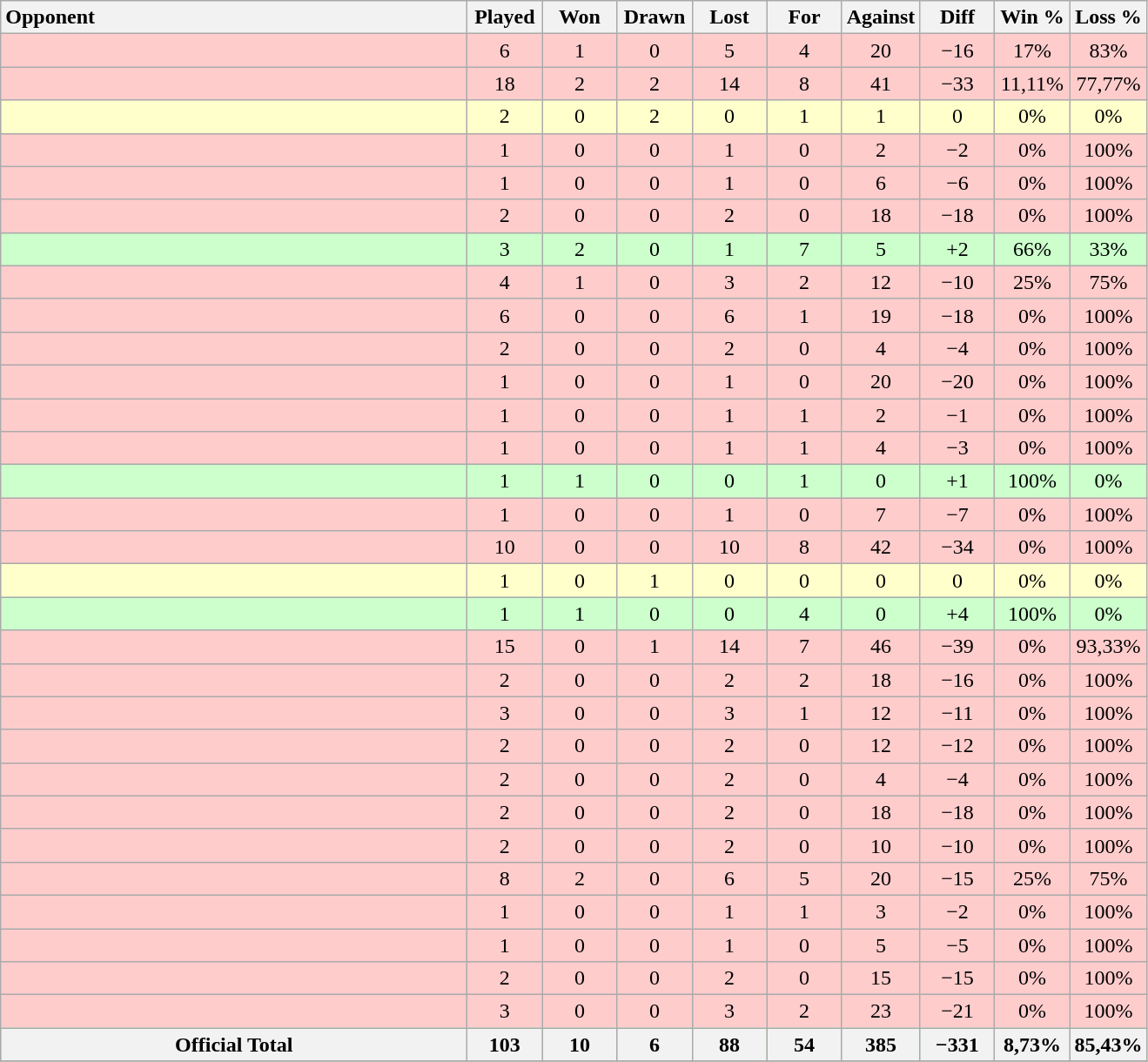<table class="wikitable sortable" style="text-align:center;">
<tr>
<th style="width:350px; text-align:left;">Opponent</th>
<th style="width:50px;">Played</th>
<th style="width:50px;">Won</th>
<th style="width:50px;">Drawn</th>
<th style="width:50px;">Lost</th>
<th style="width:50px;">For</th>
<th style="width:50px;">Against</th>
<th style="width:50px;">Diff</th>
<th style="width:50px;">Win %</th>
<th style="width:50px;">Loss %</th>
</tr>
<tr style="background:#FFCCCC;">
<td align=left></td>
<td>6</td>
<td>1</td>
<td>0</td>
<td>5</td>
<td>4</td>
<td>20</td>
<td>−16</td>
<td>17%</td>
<td>83%</td>
</tr>
<tr style="background:#FFCCCC;">
<td align=left></td>
<td>18</td>
<td>2</td>
<td>2</td>
<td>14</td>
<td>8</td>
<td>41</td>
<td>−33</td>
<td>11,11%</td>
<td>77,77%</td>
</tr>
<tr bgcolor=#FFFFCC>
<td align=left></td>
<td>2</td>
<td>0</td>
<td>2</td>
<td>0</td>
<td>1</td>
<td>1</td>
<td>0</td>
<td>0%</td>
<td>0%</td>
</tr>
<tr style="background:#FFCCCC;">
<td align=left></td>
<td>1</td>
<td>0</td>
<td>0</td>
<td>1</td>
<td>0</td>
<td>2</td>
<td>−2</td>
<td>0%</td>
<td>100%</td>
</tr>
<tr style="background:#FFCCCC;">
<td align=left></td>
<td>1</td>
<td>0</td>
<td>0</td>
<td>1</td>
<td>0</td>
<td>6</td>
<td>−6</td>
<td>0%</td>
<td>100%</td>
</tr>
<tr style="background:#FFCCCC;">
<td align=left></td>
<td>2</td>
<td>0</td>
<td>0</td>
<td>2</td>
<td>0</td>
<td>18</td>
<td>−18</td>
<td>0%</td>
<td>100%</td>
</tr>
<tr bgcolor=#CCFFCC>
<td align=left></td>
<td>3</td>
<td>2</td>
<td>0</td>
<td>1</td>
<td>7</td>
<td>5</td>
<td>+2</td>
<td>66%</td>
<td>33%</td>
</tr>
<tr style="background:#FFCCCC;">
<td align=left></td>
<td>4</td>
<td>1</td>
<td>0</td>
<td>3</td>
<td>2</td>
<td>12</td>
<td>−10</td>
<td>25%</td>
<td>75%</td>
</tr>
<tr style="background:#FFCCCC;">
<td align=left></td>
<td>6</td>
<td>0</td>
<td>0</td>
<td>6</td>
<td>1</td>
<td>19</td>
<td>−18</td>
<td>0%</td>
<td>100%</td>
</tr>
<tr style="background:#FFCCCC;">
<td align=left></td>
<td>2</td>
<td>0</td>
<td>0</td>
<td>2</td>
<td>0</td>
<td>4</td>
<td>−4</td>
<td>0%</td>
<td>100%</td>
</tr>
<tr style="background:#FFCCCC;">
<td align=left></td>
<td>1</td>
<td>0</td>
<td>0</td>
<td>1</td>
<td>0</td>
<td>20</td>
<td>−20</td>
<td>0%</td>
<td>100%</td>
</tr>
<tr style="background:#FFCCCC;">
<td align=left></td>
<td>1</td>
<td>0</td>
<td>0</td>
<td>1</td>
<td>1</td>
<td>2</td>
<td>−1</td>
<td>0%</td>
<td>100%</td>
</tr>
<tr style="background:#FFCCCC;">
<td align=left></td>
<td>1</td>
<td>0</td>
<td>0</td>
<td>1</td>
<td>1</td>
<td>4</td>
<td>−3</td>
<td>0%</td>
<td>100%</td>
</tr>
<tr bgcolor=#CCFFCC>
<td align=left></td>
<td>1</td>
<td>1</td>
<td>0</td>
<td>0</td>
<td>1</td>
<td>0</td>
<td>+1</td>
<td>100%</td>
<td>0%</td>
</tr>
<tr style="background:#FFCCCC;">
<td align=left></td>
<td>1</td>
<td>0</td>
<td>0</td>
<td>1</td>
<td>0</td>
<td>7</td>
<td>−7</td>
<td>0%</td>
<td>100%</td>
</tr>
<tr style="background:#FFCCCC;">
<td align=left></td>
<td>10</td>
<td>0</td>
<td>0</td>
<td>10</td>
<td>8</td>
<td>42</td>
<td>−34</td>
<td>0%</td>
<td>100%</td>
</tr>
<tr bgcolor=#FFFFCC>
<td align=left></td>
<td>1</td>
<td>0</td>
<td>1</td>
<td>0</td>
<td>0</td>
<td>0</td>
<td>0</td>
<td>0%</td>
<td>0%</td>
</tr>
<tr bgcolor=#CCFFCC>
<td align=left></td>
<td>1</td>
<td>1</td>
<td>0</td>
<td>0</td>
<td>4</td>
<td>0</td>
<td>+4</td>
<td>100%</td>
<td>0%</td>
</tr>
<tr style="background:#FFCCCC;">
<td align=left></td>
<td>15</td>
<td>0</td>
<td>1</td>
<td>14</td>
<td>7</td>
<td>46</td>
<td>−39</td>
<td>0%</td>
<td>93,33%</td>
</tr>
<tr style="background:#FFCCCC;">
<td align=left></td>
<td>2</td>
<td>0</td>
<td>0</td>
<td>2</td>
<td>2</td>
<td>18</td>
<td>−16</td>
<td>0%</td>
<td>100%</td>
</tr>
<tr style="background:#FFCCCC;">
<td align=left></td>
<td>3</td>
<td>0</td>
<td>0</td>
<td>3</td>
<td>1</td>
<td>12</td>
<td>−11</td>
<td>0%</td>
<td>100%</td>
</tr>
<tr style="background:#FFCCCC;">
<td align=left></td>
<td>2</td>
<td>0</td>
<td>0</td>
<td>2</td>
<td>0</td>
<td>12</td>
<td>−12</td>
<td>0%</td>
<td>100%</td>
</tr>
<tr style="background:#FFCCCC;">
<td align=left></td>
<td>2</td>
<td>0</td>
<td>0</td>
<td>2</td>
<td>0</td>
<td>4</td>
<td>−4</td>
<td>0%</td>
<td>100%</td>
</tr>
<tr style="background:#FFCCCC;">
<td align=left></td>
<td>2</td>
<td>0</td>
<td>0</td>
<td>2</td>
<td>0</td>
<td>18</td>
<td>−18</td>
<td>0%</td>
<td>100%</td>
</tr>
<tr style="background:#FFCCCC;">
<td align=left></td>
<td>2</td>
<td>0</td>
<td>0</td>
<td>2</td>
<td>0</td>
<td>10</td>
<td>−10</td>
<td>0%</td>
<td>100%</td>
</tr>
<tr style="background:#FFCCCC;">
<td align=left></td>
<td>8</td>
<td>2</td>
<td>0</td>
<td>6</td>
<td>5</td>
<td>20</td>
<td>−15</td>
<td>25%</td>
<td>75%</td>
</tr>
<tr style="background:#FFCCCC;">
<td align=left></td>
<td>1</td>
<td>0</td>
<td>0</td>
<td>1</td>
<td>1</td>
<td>3</td>
<td>−2</td>
<td>0%</td>
<td>100%</td>
</tr>
<tr style="background:#FFCCCC;">
<td align=left></td>
<td>1</td>
<td>0</td>
<td>0</td>
<td>1</td>
<td>0</td>
<td>5</td>
<td>−5</td>
<td>0%</td>
<td>100%</td>
</tr>
<tr style="background:#FFCCCC;">
<td align=left></td>
<td>2</td>
<td>0</td>
<td>0</td>
<td>2</td>
<td>0</td>
<td>15</td>
<td>−15</td>
<td>0%</td>
<td>100%</td>
</tr>
<tr style="background:#FFCCCC;">
<td align=left></td>
<td>3</td>
<td>0</td>
<td>0</td>
<td>3</td>
<td>2</td>
<td>23</td>
<td>−21</td>
<td>0%</td>
<td>100%</td>
</tr>
<tr style="background:#98FB98">
<th>Official Total</th>
<th>103</th>
<th>10</th>
<th>6</th>
<th>88</th>
<th>54</th>
<th>385</th>
<th>−331</th>
<th>8,73%</th>
<th>85,43%</th>
</tr>
<tr>
</tr>
</table>
